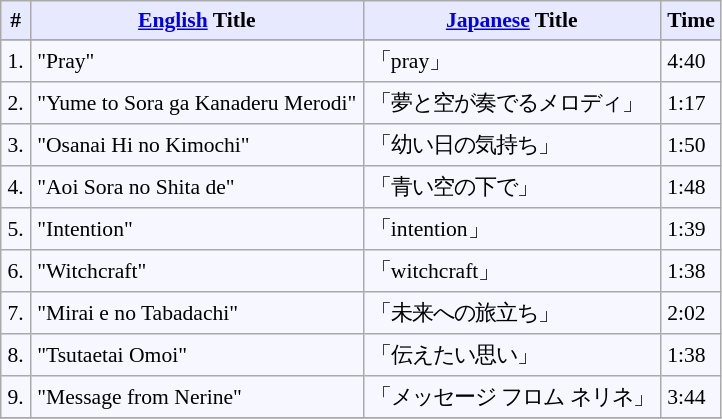<table border="" cellpadding="4" cellspacing="0" style="border: 1px #aaaaaa solid; border-collapse: collapse; padding: 0.2em; margin: 1em 1em 1em 0; background: #f7f8ff; font-size:0.9em">
<tr valign="middle" bgcolor="#e6e9ff">
<th rowspan="1">#</th>
<th rowspan="1"><a href='#'>English</a> Title</th>
<th colspan="1"><a href='#'>Japanese</a> Title</th>
<th rowspan="1">Time</th>
</tr>
<tr bgcolor="#e6e9ff">
</tr>
<tr>
<td>1.</td>
<td>"Pray"</td>
<td>「pray」</td>
<td>4:40</td>
</tr>
<tr>
<td>2.</td>
<td>"Yume to Sora ga Kanaderu Merodi"</td>
<td>「夢と空が奏でるメロディ」</td>
<td>1:17</td>
</tr>
<tr>
<td>3.</td>
<td>"Osanai Hi no Kimochi"</td>
<td>「幼い日の気持ち」</td>
<td>1:50</td>
</tr>
<tr>
<td>4.</td>
<td>"Aoi Sora no Shita de"</td>
<td>「青い空の下で」</td>
<td>1:48</td>
</tr>
<tr>
<td>5.</td>
<td>"Intention"</td>
<td>「intention」</td>
<td>1:39</td>
</tr>
<tr>
<td>6.</td>
<td>"Witchcraft"</td>
<td>「witchcraft」</td>
<td>1:38</td>
</tr>
<tr>
<td>7.</td>
<td>"Mirai e no Tabadachi"</td>
<td>「未来への旅立ち」</td>
<td>2:02</td>
</tr>
<tr>
<td>8.</td>
<td>"Tsutaetai Omoi"</td>
<td>「伝えたい思い」</td>
<td>1:38</td>
</tr>
<tr>
<td>9.</td>
<td>"Message from Nerine"</td>
<td>「メッセージ フロム ネリネ」</td>
<td>3:44</td>
</tr>
<tr>
</tr>
</table>
